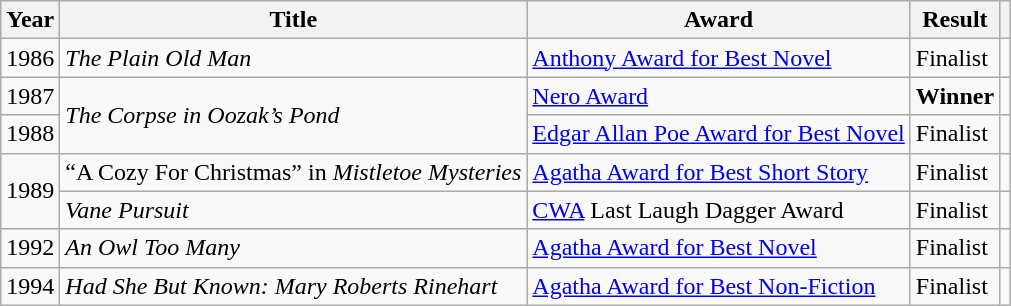<table class="wikitable">
<tr>
<th>Year</th>
<th>Title</th>
<th>Award</th>
<th>Result</th>
<th></th>
</tr>
<tr>
<td>1986</td>
<td><em>The Plain Old Man</em></td>
<td><a href='#'>Anthony Award for Best Novel</a></td>
<td>Finalist</td>
<td></td>
</tr>
<tr>
<td>1987</td>
<td rowspan="2"><em>The Corpse in Oozak’s Pond</em></td>
<td><a href='#'>Nero Award</a></td>
<td><strong>Winner</strong></td>
<td></td>
</tr>
<tr>
<td>1988</td>
<td><a href='#'>Edgar Allan Poe Award for Best Novel</a></td>
<td>Finalist</td>
<td></td>
</tr>
<tr>
<td rowspan="2">1989</td>
<td>“A Cozy For Christmas” in <em>Mistletoe Mysteries</em></td>
<td><a href='#'>Agatha Award for Best Short Story</a></td>
<td>Finalist</td>
<td></td>
</tr>
<tr>
<td><em>Vane Pursuit</em></td>
<td><a href='#'>CWA</a> Last Laugh Dagger Award</td>
<td>Finalist</td>
<td></td>
</tr>
<tr>
<td>1992</td>
<td><em>An Owl Too Many</em></td>
<td><a href='#'>Agatha Award for Best Novel</a></td>
<td>Finalist</td>
<td></td>
</tr>
<tr>
<td>1994</td>
<td><em>Had She But Known: Mary Roberts Rinehart</em></td>
<td><a href='#'>Agatha Award for Best Non-Fiction</a></td>
<td>Finalist</td>
<td></td>
</tr>
</table>
